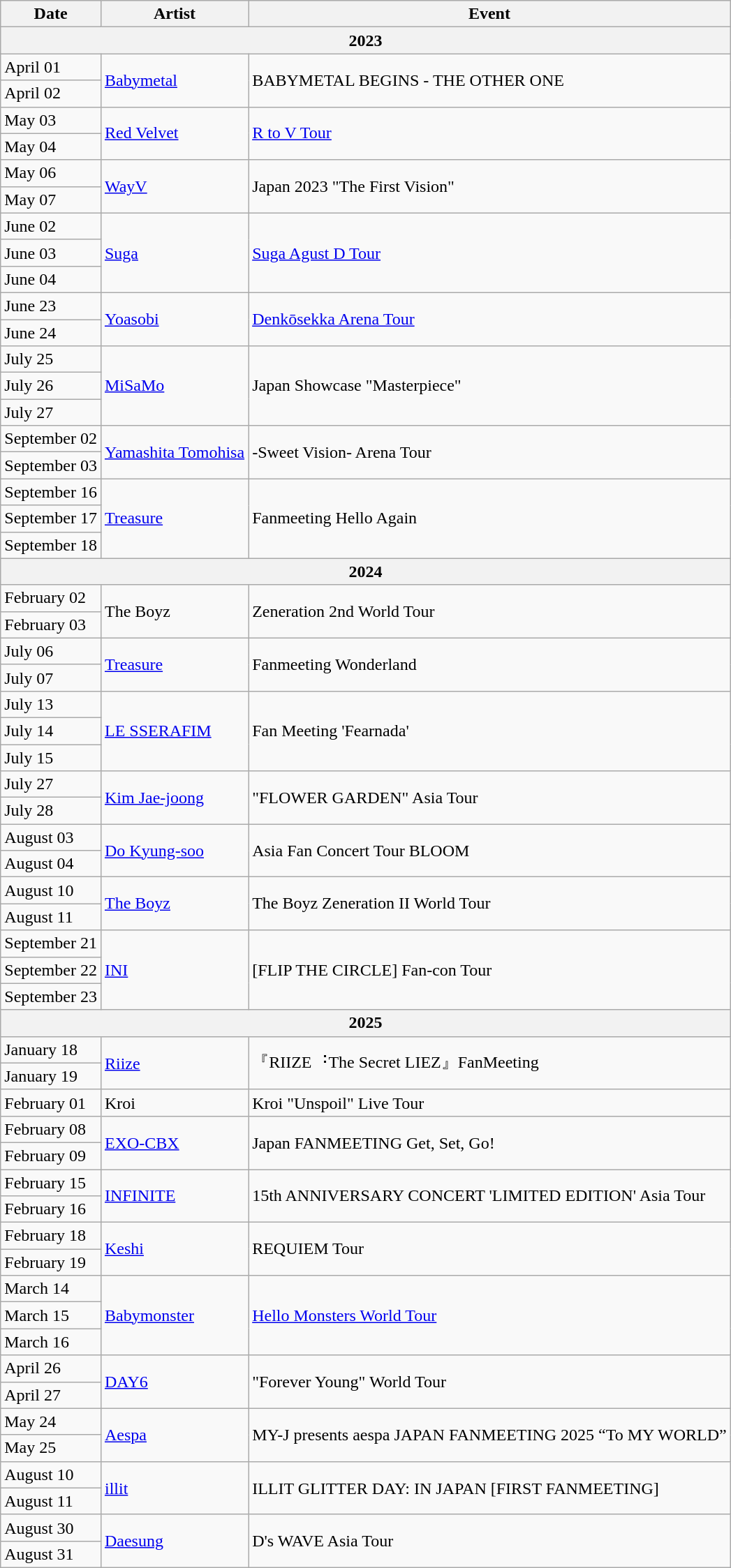<table class="wikitable">
<tr>
<th>Date</th>
<th><strong>Artist</strong></th>
<th><strong>Event</strong></th>
</tr>
<tr>
<th colspan="3">2023</th>
</tr>
<tr>
<td>April 01</td>
<td rowspan="2"><a href='#'>Babymetal</a></td>
<td rowspan="2">BABYMETAL BEGINS - THE OTHER ONE</td>
</tr>
<tr>
<td>April 02</td>
</tr>
<tr>
<td>May 03</td>
<td rowspan="2"><a href='#'>Red Velvet</a></td>
<td rowspan="2"><a href='#'>R to V Tour</a></td>
</tr>
<tr>
<td>May 04</td>
</tr>
<tr>
<td>May 06</td>
<td rowspan="2"><a href='#'>WayV</a></td>
<td rowspan="2">Japan 2023 "The First Vision"</td>
</tr>
<tr>
<td>May 07</td>
</tr>
<tr>
<td>June 02</td>
<td rowspan="3"><a href='#'>Suga</a></td>
<td rowspan="3"><a href='#'>Suga Agust D Tour</a></td>
</tr>
<tr>
<td>June 03</td>
</tr>
<tr>
<td>June 04</td>
</tr>
<tr>
<td>June 23</td>
<td rowspan="2"><a href='#'>Yoasobi</a></td>
<td rowspan="2"><a href='#'>Denkōsekka Arena Tour</a></td>
</tr>
<tr>
<td>June 24</td>
</tr>
<tr>
<td>July 25</td>
<td rowspan="3"><a href='#'>MiSaMo</a></td>
<td rowspan="3">Japan Showcase "Masterpiece"</td>
</tr>
<tr>
<td>July 26</td>
</tr>
<tr>
<td>July 27</td>
</tr>
<tr>
<td>September 02</td>
<td rowspan="2"><a href='#'>Yamashita Tomohisa</a></td>
<td rowspan="2">-Sweet Vision- Arena Tour</td>
</tr>
<tr>
<td>September 03</td>
</tr>
<tr>
<td>September 16</td>
<td rowspan="3"><a href='#'>Treasure</a></td>
<td rowspan="3">Fanmeeting Hello Again</td>
</tr>
<tr>
<td>September 17</td>
</tr>
<tr>
<td>September 18</td>
</tr>
<tr>
<th colspan="3">2024</th>
</tr>
<tr>
<td>February 02</td>
<td rowspan="2">The Boyz</td>
<td rowspan="2">Zeneration 2nd World Tour</td>
</tr>
<tr>
<td>February 03</td>
</tr>
<tr>
<td>July 06</td>
<td rowspan="2"><a href='#'>Treasure</a></td>
<td rowspan="2">Fanmeeting Wonderland</td>
</tr>
<tr>
<td>July 07</td>
</tr>
<tr>
<td>July 13</td>
<td rowspan="3"><a href='#'>LE SSERAFIM</a></td>
<td rowspan="3">Fan Meeting 'Fearnada'</td>
</tr>
<tr>
<td>July 14</td>
</tr>
<tr>
<td>July 15</td>
</tr>
<tr>
<td>July 27</td>
<td rowspan="2"><a href='#'>Kim Jae-joong</a></td>
<td rowspan="2">"FLOWER GARDEN" Asia Tour</td>
</tr>
<tr>
<td>July 28</td>
</tr>
<tr>
<td>August 03</td>
<td rowspan="2"><a href='#'>Do Kyung-soo</a></td>
<td rowspan="2">Asia Fan Concert Tour BLOOM</td>
</tr>
<tr>
<td>August 04</td>
</tr>
<tr>
<td>August 10</td>
<td rowspan="2"><a href='#'>The Boyz</a></td>
<td rowspan="2">The Boyz Zeneration II World Tour</td>
</tr>
<tr>
<td>August 11</td>
</tr>
<tr>
<td>September 21</td>
<td rowspan="3"><a href='#'>INI</a></td>
<td rowspan="3">[FLIP THE CIRCLE] Fan-con Tour</td>
</tr>
<tr>
<td>September 22</td>
</tr>
<tr>
<td>September 23</td>
</tr>
<tr>
<th colspan="3">2025</th>
</tr>
<tr>
<td>January 18</td>
<td rowspan="2"><a href='#'>Riize</a></td>
<td rowspan="2">『RIIZE︓The Secret LIEZ』FanMeeting</td>
</tr>
<tr>
<td>January 19</td>
</tr>
<tr>
<td>February 01</td>
<td>Kroi</td>
<td>Kroi "Unspoil" Live Tour</td>
</tr>
<tr>
<td>February 08</td>
<td rowspan="2"><a href='#'>EXO-CBX</a></td>
<td rowspan="2">Japan FANMEETING Get, Set, Go!</td>
</tr>
<tr>
<td>February 09</td>
</tr>
<tr>
<td>February 15</td>
<td rowspan="2"><a href='#'>INFINITE</a></td>
<td rowspan="2">15th ANNIVERSARY CONCERT 'LIMITED EDITION' Asia Tour</td>
</tr>
<tr>
<td>February 16</td>
</tr>
<tr>
<td>February 18</td>
<td rowspan="2"><a href='#'>Keshi</a></td>
<td rowspan="2">REQUIEM Tour</td>
</tr>
<tr>
<td>February 19</td>
</tr>
<tr>
<td>March 14</td>
<td rowspan="3"><a href='#'>Babymonster</a></td>
<td rowspan="3"><a href='#'>Hello Monsters World Tour</a></td>
</tr>
<tr>
<td>March 15</td>
</tr>
<tr>
<td>March 16</td>
</tr>
<tr>
<td>April 26</td>
<td rowspan="2"><a href='#'>DAY6</a></td>
<td rowspan="2">"Forever Young" World Tour</td>
</tr>
<tr>
<td>April 27</td>
</tr>
<tr>
<td>May 24</td>
<td rowspan="2"><a href='#'>Aespa</a></td>
<td rowspan="2">MY-J presents aespa JAPAN FANMEETING 2025 “To MY WORLD”</td>
</tr>
<tr>
<td>May 25</td>
</tr>
<tr>
<td>August 10</td>
<td rowspan="2"><a href='#'>illit</a></td>
<td rowspan="2">ILLIT GLITTER DAY: IN JAPAN [FIRST FANMEETING]</td>
</tr>
<tr>
<td>August 11</td>
</tr>
<tr>
<td>August 30</td>
<td rowspan="2"><a href='#'>Daesung</a></td>
<td rowspan="2">D's WAVE Asia Tour</td>
</tr>
<tr>
<td>August 31</td>
</tr>
</table>
